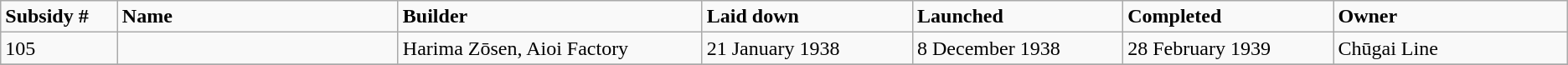<table class="wikitable">
<tr>
<td width="5%"><strong>Subsidy #</strong></td>
<td width="12%"><strong>Name</strong></td>
<td width="13%"><strong>Builder</strong></td>
<td width="9%" bgcolor=><strong>Laid down</strong></td>
<td width="9%" bgcolor=><strong>Launched</strong></td>
<td width="9%" bgcolor=><strong>Completed</strong></td>
<td width="10%" bgcolor=><strong>Owner</strong></td>
</tr>
<tr>
<td>105</td>
<td></td>
<td>Harima Zōsen, Aioi Factory</td>
<td>21 January 1938</td>
<td>8 December 1938</td>
<td>28 February 1939</td>
<td>Chūgai Line</td>
</tr>
<tr>
</tr>
</table>
